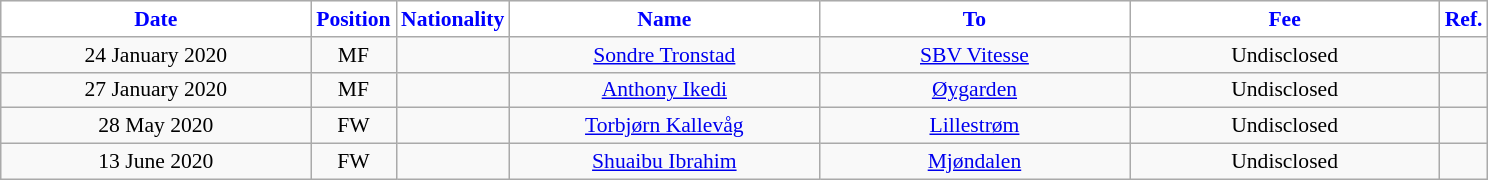<table class="wikitable"  style="text-align:center; font-size:90%; ">
<tr>
<th style="background:#ffffff; color:blue; width:200px;">Date</th>
<th style="background:#ffffff; color:blue; width:50px;">Position</th>
<th style="background:#ffffff; color:blue; width:50px;">Nationality</th>
<th style="background:#ffffff; color:blue; width:200px;">Name</th>
<th style="background:#ffffff; color:blue; width:200px;">To</th>
<th style="background:#ffffff; color:blue; width:200px;">Fee</th>
<th style="background:#ffffff; color:blue; width:25px;">Ref.</th>
</tr>
<tr>
<td>24 January 2020</td>
<td>MF</td>
<td></td>
<td><a href='#'>Sondre Tronstad</a></td>
<td><a href='#'>SBV Vitesse</a></td>
<td>Undisclosed</td>
<td></td>
</tr>
<tr>
<td>27 January 2020</td>
<td>MF</td>
<td></td>
<td><a href='#'>Anthony Ikedi</a></td>
<td><a href='#'>Øygarden</a></td>
<td>Undisclosed</td>
<td></td>
</tr>
<tr>
<td>28 May 2020</td>
<td>FW</td>
<td></td>
<td><a href='#'>Torbjørn Kallevåg</a></td>
<td><a href='#'>Lillestrøm</a></td>
<td>Undisclosed</td>
<td></td>
</tr>
<tr>
<td>13 June 2020</td>
<td>FW</td>
<td></td>
<td><a href='#'>Shuaibu Ibrahim</a></td>
<td><a href='#'>Mjøndalen</a></td>
<td>Undisclosed</td>
<td></td>
</tr>
</table>
